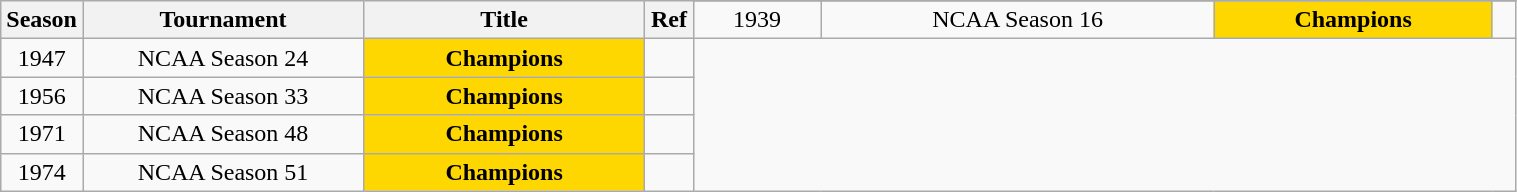<table class="wikitable sortable" style="text-align:center" width="80%">
<tr>
<th style="width:25px;" rowspan="2">Season</th>
<th style="width:180px;" rowspan="2">Tournament</th>
<th style="width:180px;" rowspan="2">Title</th>
<th style="width:25px;" rowspan="2">Ref</th>
</tr>
<tr align=center>
<td>1939</td>
<td>NCAA Season 16</td>
<td style="background:gold;"><strong>Champions</strong></td>
<td></td>
</tr>
<tr align=center>
<td>1947</td>
<td>NCAA Season 24</td>
<td style="background:gold;"><strong>Champions</strong></td>
<td></td>
</tr>
<tr align=center>
<td>1956</td>
<td>NCAA Season 33</td>
<td style="background:gold;"><strong>Champions</strong></td>
<td></td>
</tr>
<tr align=center>
<td>1971</td>
<td>NCAA Season 48</td>
<td style="background:gold;"><strong>Champions</strong></td>
<td></td>
</tr>
<tr align=center>
<td>1974</td>
<td>NCAA Season 51</td>
<td style="background:gold;"><strong>Champions</strong></td>
<td></td>
</tr>
</table>
